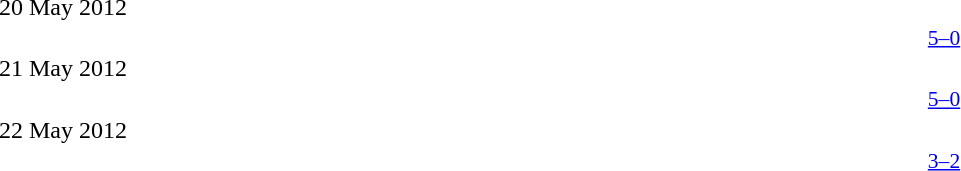<table style="width:100%;" cellspacing="1">
<tr>
<th width=25%></th>
<th width=10%></th>
<th width=25%></th>
</tr>
<tr>
<td>20 May 2012</td>
</tr>
<tr style=font-size:90%>
<td align=right></td>
<td align=center><a href='#'>5–0</a></td>
<td></td>
</tr>
<tr>
<td>21 May 2012</td>
</tr>
<tr style=font-size:90%>
<td align=right></td>
<td align=center><a href='#'>5–0</a></td>
<td></td>
</tr>
<tr>
<td>22 May 2012</td>
</tr>
<tr style=font-size:90%>
<td align=right></td>
<td align=center><a href='#'>3–2</a></td>
<td></td>
</tr>
</table>
